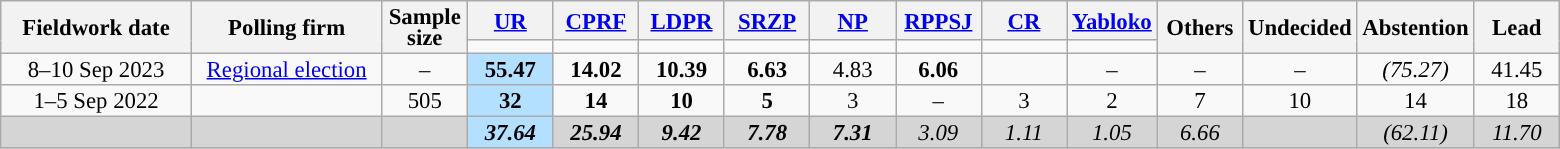<table class=wikitable style="font-size:95%; line-height:14px; text-align:center">
<tr>
<th style=width:120px; rowspan=2>Fieldwork date</th>
<th style=width:120px; rowspan=2>Polling firm</th>
<th style=width:50px; rowspan=2>Sample<br>size</th>
<th style="width:50px;"><a href='#'>UR</a></th>
<th style="width:50px;"><a href='#'>CPRF</a></th>
<th style="width:50px;"><a href='#'>LDPR</a></th>
<th style="width:50px;"><a href='#'>SRZP</a></th>
<th style="width:50px;"><a href='#'>NP</a></th>
<th style="width:50px;"><a href='#'>RPPSJ</a></th>
<th style="width:50px;"><a href='#'>CR</a></th>
<th style="width:50px;"><a href='#'>Yabloko</a></th>
<th style="width:50px;" rowspan=2>Others</th>
<th style="width:50px;" rowspan=2>Undecided</th>
<th style="width:50px;" rowspan=2>Abstention</th>
<th style="width:50px;" rowspan="2">Lead</th>
</tr>
<tr>
<td bgcolor=></td>
<td bgcolor=></td>
<td bgcolor=></td>
<td bgcolor=></td>
<td bgcolor=></td>
<td bgcolor=></td>
<td bgcolor=></td>
<td bgcolor=></td>
</tr>
<tr>
<td>8–10 Sep 2023</td>
<td><a href='#'>Regional election</a></td>
<td>–</td>
<td style="background:#B3E0FF"><strong>55.47</strong></td>
<td><strong>14.02</strong></td>
<td><strong>10.39</strong></td>
<td><strong>6.63</strong></td>
<td>4.83</td>
<td><strong>6.06</strong></td>
<td></td>
<td>–</td>
<td>–</td>
<td>–</td>
<td><em>(75.27)</em></td>
<td style="background:">41.45</td>
</tr>
<tr>
<td>1–5 Sep 2022</td>
<td></td>
<td>505</td>
<td style="background:#B3E0FF"><strong>32</strong></td>
<td><strong>14</strong></td>
<td><strong>10</strong></td>
<td><strong>5</strong></td>
<td>3</td>
<td>–</td>
<td>3</td>
<td>2</td>
<td>7</td>
<td>10</td>
<td>14</td>
<td style="background:">18</td>
</tr>
<tr style="background:#D5D5D5">
<td></td>
<td></td>
<td></td>
<td style="background:#B3E0FF"><strong><em>37.64</em></strong></td>
<td><strong><em>25.94</em></strong></td>
<td><strong><em>9.42</em></strong></td>
<td><strong><em>7.78</em></strong></td>
<td><strong><em>7.31</em></strong></td>
<td><em>3.09</em></td>
<td><em>1.11</em></td>
<td><em>1.05</em></td>
<td><em>6.66</em></td>
<td></td>
<td><em>(62.11)</em></td>
<td style="background:"><em>11.70</em></td>
</tr>
</table>
